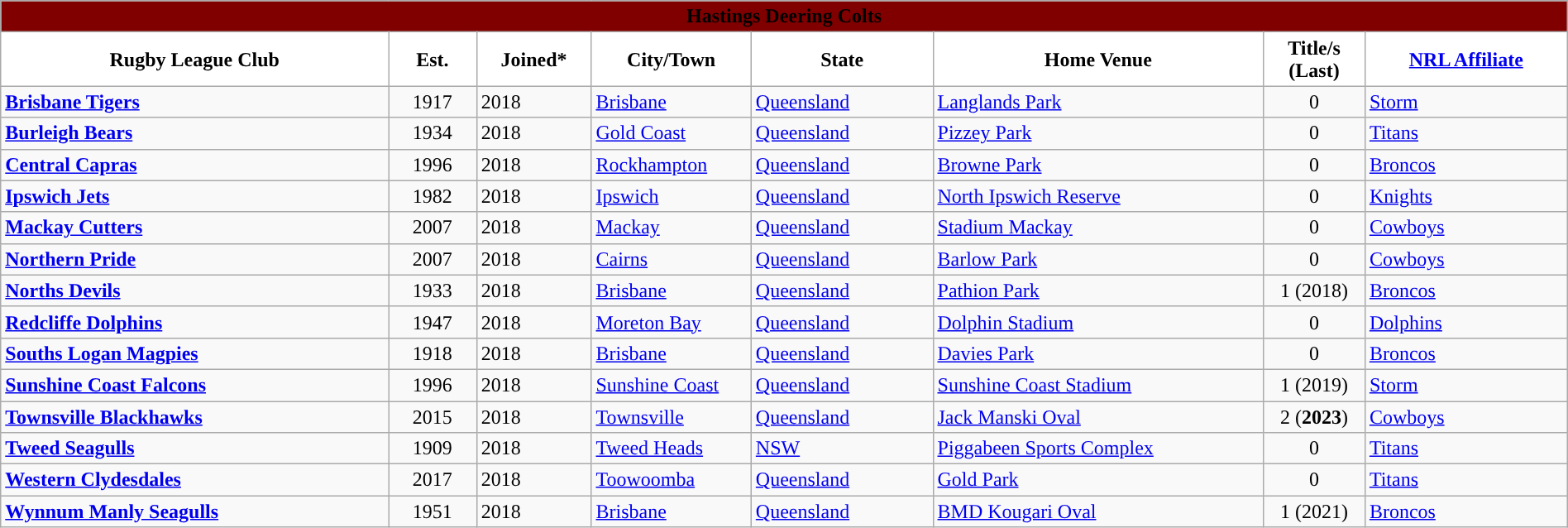<table class="wikitable" style="width: 100%">
<tr>
<td style="background:maroon; text-align:center;" colspan="9"><strong><span>Hastings Deering Colts</span></strong></td>
</tr>
<tr>
<th style="background:white; width:07%">Rugby League Club</th>
<th style="background:white; width:01%">Est.</th>
<th style="background:white; width:01%">Joined*</th>
<th style="background:white; width:01%">City/Town</th>
<th style="background:white; width:02%">State</th>
<th style="background:white; width:06%">Home Venue</th>
<th style="background:white; width:01%">Title/s (Last)</th>
<th style="background:white; width:03%"><a href='#'>NRL Affiliate</a></th>
</tr>
<tr>
<td> <strong><a href='#'>Brisbane Tigers</a></strong></td>
<td align=center>1917</td>
<td>2018</td>
<td><a href='#'>Brisbane</a></td>
<td><a href='#'>Queensland</a></td>
<td><a href='#'>Langlands Park</a></td>
<td align=center>0</td>
<td> <a href='#'>Storm</a></td>
</tr>
<tr>
<td> <strong><a href='#'>Burleigh Bears</a></strong></td>
<td align=center>1934</td>
<td>2018</td>
<td><a href='#'>Gold Coast</a></td>
<td><a href='#'>Queensland</a></td>
<td><a href='#'>Pizzey Park</a></td>
<td align=center>0</td>
<td> <a href='#'>Titans</a></td>
</tr>
<tr>
<td> <strong><a href='#'>Central Capras</a></strong></td>
<td align=center>1996</td>
<td>2018</td>
<td><a href='#'>Rockhampton</a></td>
<td><a href='#'>Queensland</a></td>
<td><a href='#'>Browne Park</a></td>
<td align=center>0</td>
<td> <a href='#'>Broncos</a></td>
</tr>
<tr>
<td> <strong><a href='#'>Ipswich Jets</a></strong></td>
<td align=center>1982</td>
<td>2018</td>
<td><a href='#'>Ipswich</a></td>
<td><a href='#'>Queensland</a></td>
<td><a href='#'>North Ipswich Reserve</a></td>
<td align=center>0</td>
<td> <a href='#'>Knights</a></td>
</tr>
<tr>
<td> <strong><a href='#'>Mackay Cutters</a></strong></td>
<td align=center>2007</td>
<td>2018</td>
<td><a href='#'>Mackay</a></td>
<td><a href='#'>Queensland</a></td>
<td><a href='#'>Stadium Mackay</a></td>
<td align=center>0</td>
<td> <a href='#'>Cowboys</a></td>
</tr>
<tr>
<td> <strong><a href='#'>Northern Pride</a></strong></td>
<td align=center>2007</td>
<td>2018</td>
<td><a href='#'>Cairns</a></td>
<td><a href='#'>Queensland</a></td>
<td><a href='#'>Barlow Park</a></td>
<td align=center>0</td>
<td> <a href='#'>Cowboys</a></td>
</tr>
<tr>
<td> <strong><a href='#'>Norths Devils</a></strong></td>
<td align=center>1933</td>
<td>2018</td>
<td><a href='#'>Brisbane</a></td>
<td><a href='#'>Queensland</a></td>
<td><a href='#'>Pathion Park</a></td>
<td align=center>1 (2018)</td>
<td> <a href='#'>Broncos</a></td>
</tr>
<tr>
<td> <strong><a href='#'>Redcliffe Dolphins</a></strong></td>
<td align=center>1947</td>
<td>2018</td>
<td><a href='#'>Moreton Bay</a></td>
<td><a href='#'>Queensland</a></td>
<td><a href='#'>Dolphin Stadium</a></td>
<td align=center>0</td>
<td> <a href='#'>Dolphins</a></td>
</tr>
<tr>
<td> <strong><a href='#'>Souths Logan Magpies</a></strong></td>
<td align=center>1918</td>
<td>2018</td>
<td><a href='#'>Brisbane</a></td>
<td><a href='#'>Queensland</a></td>
<td><a href='#'>Davies Park</a></td>
<td align=center>0</td>
<td> <a href='#'>Broncos</a></td>
</tr>
<tr>
<td> <strong><a href='#'>Sunshine Coast Falcons</a></strong></td>
<td align=center>1996</td>
<td>2018</td>
<td><a href='#'>Sunshine Coast</a></td>
<td><a href='#'>Queensland</a></td>
<td><a href='#'>Sunshine Coast Stadium</a></td>
<td align=center>1 (2019)</td>
<td> <a href='#'>Storm</a></td>
</tr>
<tr>
<td> <strong><a href='#'>Townsville Blackhawks</a></strong></td>
<td align=center>2015</td>
<td>2018</td>
<td><a href='#'>Townsville</a></td>
<td><a href='#'>Queensland</a></td>
<td><a href='#'>Jack Manski Oval</a></td>
<td align=center>2 (<strong>2023</strong>)</td>
<td> <a href='#'>Cowboys</a></td>
</tr>
<tr>
<td> <strong><a href='#'>Tweed Seagulls</a></strong></td>
<td align=center>1909</td>
<td>2018</td>
<td><a href='#'>Tweed Heads</a></td>
<td><a href='#'>NSW</a></td>
<td><a href='#'>Piggabeen Sports Complex</a></td>
<td align=center>0</td>
<td> <a href='#'>Titans</a></td>
</tr>
<tr>
<td> <strong><a href='#'>Western Clydesdales</a></strong></td>
<td align=center>2017</td>
<td>2018</td>
<td><a href='#'>Toowoomba</a></td>
<td><a href='#'>Queensland</a></td>
<td><a href='#'>Gold Park</a></td>
<td align=center>0</td>
<td> <a href='#'>Titans</a></td>
</tr>
<tr>
<td> <strong><a href='#'>Wynnum Manly Seagulls</a></strong></td>
<td align=center>1951</td>
<td>2018</td>
<td><a href='#'>Brisbane</a></td>
<td><a href='#'>Queensland</a></td>
<td><a href='#'>BMD Kougari Oval</a></td>
<td align=center>1 (2021)</td>
<td> <a href='#'>Broncos</a></td>
</tr>
</table>
